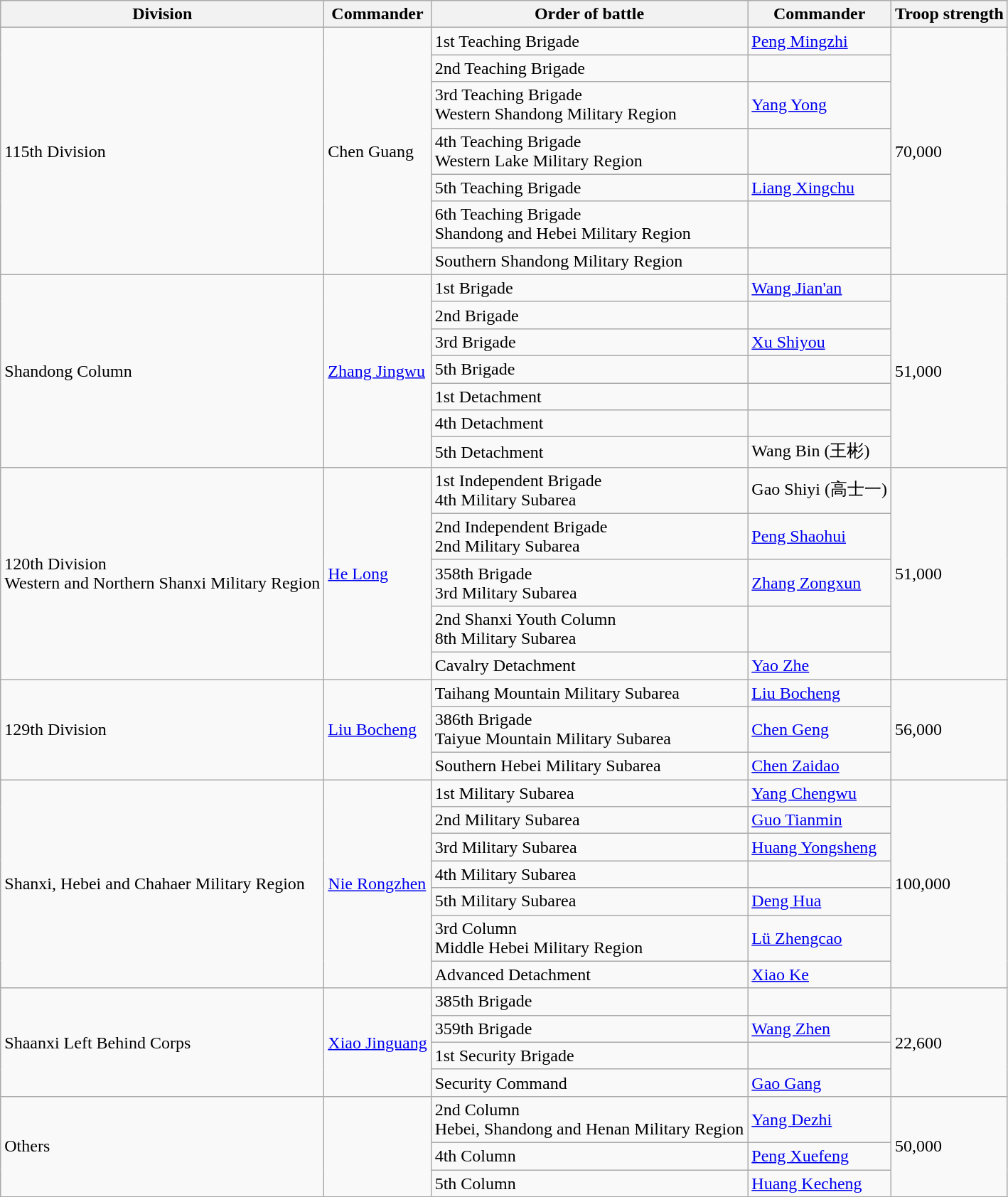<table class="wikitable">
<tr>
<th>Division</th>
<th>Commander</th>
<th>Order of battle</th>
<th>Commander</th>
<th>Troop strength</th>
</tr>
<tr>
<td rowspan="7">115th Division</td>
<td rowspan="7">Chen Guang</td>
<td>1st Teaching Brigade</td>
<td><a href='#'>Peng Mingzhi</a></td>
<td rowspan="7">70,000</td>
</tr>
<tr>
<td>2nd Teaching Brigade</td>
<td></td>
</tr>
<tr>
<td>3rd Teaching Brigade<br> Western Shandong Military Region</td>
<td><a href='#'>Yang Yong</a></td>
</tr>
<tr>
<td>4th Teaching Brigade<br> Western Lake Military Region</td>
<td></td>
</tr>
<tr>
<td>5th Teaching Brigade</td>
<td><a href='#'>Liang Xingchu</a></td>
</tr>
<tr>
<td>6th Teaching Brigade<br> Shandong and Hebei Military Region</td>
<td></td>
</tr>
<tr>
<td>Southern Shandong Military Region</td>
<td></td>
</tr>
<tr>
<td rowspan="7">Shandong Column</td>
<td rowspan="7"><a href='#'>Zhang Jingwu</a></td>
<td>1st Brigade</td>
<td><a href='#'>Wang Jian'an</a></td>
<td rowspan="7">51,000</td>
</tr>
<tr>
<td>2nd Brigade</td>
<td></td>
</tr>
<tr>
<td>3rd Brigade</td>
<td><a href='#'>Xu Shiyou</a></td>
</tr>
<tr>
<td>5th Brigade</td>
<td></td>
</tr>
<tr>
<td>1st Detachment</td>
<td></td>
</tr>
<tr>
<td>4th Detachment</td>
<td></td>
</tr>
<tr>
<td>5th Detachment</td>
<td>Wang Bin (王彬)</td>
</tr>
<tr>
<td rowspan="5">120th Division<br>Western and Northern Shanxi Military Region</td>
<td rowspan="5"><a href='#'>He Long</a></td>
<td>1st Independent Brigade<br>4th Military Subarea</td>
<td>Gao Shiyi (高士一)</td>
<td rowspan="5">51,000</td>
</tr>
<tr>
<td>2nd Independent Brigade<br>2nd Military Subarea</td>
<td><a href='#'>Peng Shaohui</a></td>
</tr>
<tr>
<td>358th Brigade<br>3rd Military Subarea</td>
<td><a href='#'>Zhang Zongxun</a></td>
</tr>
<tr>
<td>2nd Shanxi Youth Column<br>8th Military Subarea</td>
<td></td>
</tr>
<tr>
<td>Cavalry Detachment</td>
<td><a href='#'>Yao Zhe</a></td>
</tr>
<tr>
<td rowspan="3">129th Division</td>
<td rowspan="3"><a href='#'>Liu Bocheng</a></td>
<td>Taihang Mountain Military Subarea</td>
<td><a href='#'>Liu Bocheng</a></td>
<td rowspan="3">56,000</td>
</tr>
<tr>
<td>386th Brigade<br>Taiyue Mountain Military Subarea</td>
<td><a href='#'>Chen Geng</a></td>
</tr>
<tr>
<td>Southern Hebei Military Subarea</td>
<td><a href='#'>Chen Zaidao</a></td>
</tr>
<tr>
<td rowspan="7">Shanxi, Hebei and Chahaer Military Region</td>
<td rowspan="7"><a href='#'>Nie Rongzhen</a></td>
<td>1st Military Subarea</td>
<td><a href='#'>Yang Chengwu</a></td>
<td rowspan="7">100,000</td>
</tr>
<tr>
<td>2nd Military Subarea</td>
<td><a href='#'>Guo Tianmin</a></td>
</tr>
<tr>
<td>3rd Military Subarea</td>
<td><a href='#'>Huang Yongsheng</a></td>
</tr>
<tr>
<td>4th Military Subarea</td>
<td></td>
</tr>
<tr>
<td>5th Military Subarea</td>
<td><a href='#'>Deng Hua</a></td>
</tr>
<tr>
<td>3rd Column<br>Middle Hebei Military Region</td>
<td><a href='#'>Lü Zhengcao</a></td>
</tr>
<tr>
<td>Advanced Detachment</td>
<td><a href='#'>Xiao Ke</a></td>
</tr>
<tr>
<td rowspan="4">Shaanxi Left Behind Corps</td>
<td rowspan="4"><a href='#'>Xiao Jinguang</a></td>
<td>385th Brigade</td>
<td></td>
<td rowspan="4">22,600</td>
</tr>
<tr>
<td>359th Brigade</td>
<td><a href='#'>Wang Zhen</a></td>
</tr>
<tr>
<td>1st Security Brigade</td>
<td></td>
</tr>
<tr>
<td>Security Command</td>
<td><a href='#'>Gao Gang</a></td>
</tr>
<tr>
<td rowspan="3">Others</td>
<td rowspan="3"></td>
<td>2nd Column<br>Hebei, Shandong and Henan Military Region</td>
<td><a href='#'>Yang Dezhi</a></td>
<td rowspan="3">50,000</td>
</tr>
<tr>
<td>4th Column</td>
<td><a href='#'>Peng Xuefeng</a></td>
</tr>
<tr>
<td>5th Column</td>
<td><a href='#'>Huang Kecheng</a></td>
</tr>
</table>
